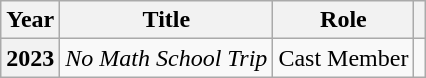<table class="wikitable plainrowheaders sortable">
<tr>
<th scope="col">Year</th>
<th scope="col">Title</th>
<th scope="col">Role</th>
<th scope="col" class="unsortable"></th>
</tr>
<tr>
<th scope="row">2023</th>
<td><em>No Math School Trip</em></td>
<td>Cast Member</td>
<td style="text-align:center"></td>
</tr>
</table>
